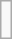<table class="wikitable mw-collapsible mw-collapsed">
<tr>
<td><br>

</td>
</tr>
</table>
